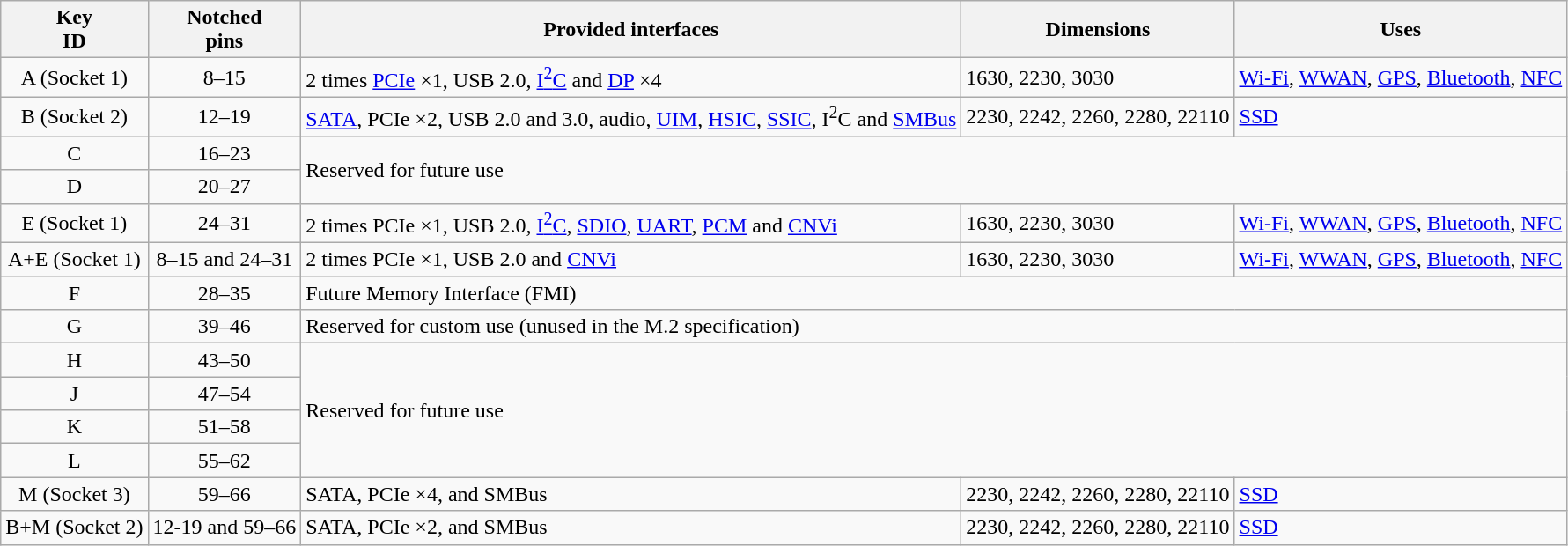<table class="wikitable" style="margin-left: 0.5em; margin-right: 2em; margin-top: 0.75em; margin-bottom: 0.9em;">
<tr>
<th>Key<br>ID</th>
<th>Notched<br>pins</th>
<th style="min-width: 27em;">Provided interfaces</th>
<th>Dimensions</th>
<th>Uses</th>
</tr>
<tr>
<td style="text-align: center;">A (Socket 1)</td>
<td style="text-align: center;">8–15</td>
<td>2 times <a href='#'>PCIe</a> ×1, USB 2.0, <a href='#'>I<sup>2</sup>C</a> and <a href='#'>DP</a> ×4</td>
<td>1630, 2230, 3030</td>
<td><a href='#'>Wi-Fi</a>, <a href='#'>WWAN</a>, <a href='#'>GPS</a>, <a href='#'>Bluetooth</a>, <a href='#'>NFC</a></td>
</tr>
<tr>
<td style="text-align: center;">B (Socket 2)</td>
<td style="text-align: center;">12–19</td>
<td><a href='#'>SATA</a>, PCIe ×2, USB 2.0 and 3.0, audio, <a href='#'>UIM</a>, <a href='#'>HSIC</a>, <a href='#'>SSIC</a>, I<sup>2</sup>C and <a href='#'>SMBus</a></td>
<td>2230, 2242, 2260, 2280, 22110</td>
<td><a href='#'>SSD</a></td>
</tr>
<tr>
<td style="text-align: center;">C</td>
<td style="text-align: center;">16–23</td>
<td rowspan="2" colspan="3">Reserved for future use</td>
</tr>
<tr>
<td style="text-align: center;">D</td>
<td style="text-align: center;">20–27</td>
</tr>
<tr>
<td style="text-align: center;">E (Socket 1)</td>
<td style="text-align: center;">24–31</td>
<td>2 times PCIe ×1, USB 2.0, <a href='#'>I<sup>2</sup>C</a>, <a href='#'>SDIO</a>, <a href='#'>UART</a>, <a href='#'>PCM</a> and <a href='#'>CNVi</a></td>
<td>1630, 2230, 3030</td>
<td><a href='#'>Wi-Fi</a>, <a href='#'>WWAN</a>, <a href='#'>GPS</a>, <a href='#'>Bluetooth</a>, <a href='#'>NFC</a></td>
</tr>
<tr>
<td style="text-align: center;">A+E (Socket 1)</td>
<td style="text-align: center;">8–15 and 24–31</td>
<td>2 times PCIe ×1, USB 2.0 and <a href='#'>CNVi</a></td>
<td>1630, 2230, 3030</td>
<td><a href='#'>Wi-Fi</a>, <a href='#'>WWAN</a>, <a href='#'>GPS</a>, <a href='#'>Bluetooth</a>, <a href='#'>NFC</a></td>
</tr>
<tr>
<td style="text-align: center;">F</td>
<td style="text-align: center;">28–35</td>
<td colspan="3">Future Memory Interface (FMI)</td>
</tr>
<tr>
<td style="text-align: center;">G</td>
<td style="text-align: center;">39–46</td>
<td colspan="3">Reserved for custom use (unused in the M.2 specification)</td>
</tr>
<tr>
<td style="text-align: center;">H</td>
<td style="text-align: center;">43–50</td>
<td rowspan="4" colspan="3">Reserved for future use</td>
</tr>
<tr>
<td style="text-align: center;">J</td>
<td style="text-align: center;">47–54</td>
</tr>
<tr>
<td style="text-align: center;">K</td>
<td style="text-align: center;">51–58</td>
</tr>
<tr>
<td style="text-align: center;">L</td>
<td style="text-align: center;">55–62</td>
</tr>
<tr>
<td style="text-align: center;">M (Socket 3)</td>
<td style="text-align: center;">59–66</td>
<td>SATA, PCIe ×4, and SMBus</td>
<td>2230, 2242, 2260, 2280, 22110</td>
<td><a href='#'>SSD</a></td>
</tr>
<tr>
<td style="text-align: center;">B+M (Socket 2)</td>
<td style="text-align: center;">12-19 and 59–66</td>
<td>SATA, PCIe ×2, and SMBus</td>
<td>2230, 2242, 2260, 2280, 22110</td>
<td><a href='#'>SSD</a></td>
</tr>
</table>
